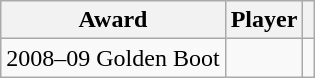<table class="wikitable sortable" style="text-align:center;">
<tr>
<th>Award</th>
<th>Player</th>
<th class="unsortable"></th>
</tr>
<tr>
<td style="text-align:left;">2008–09 Golden Boot</td>
<td style="text-align:left;"></td>
<td></td>
</tr>
</table>
